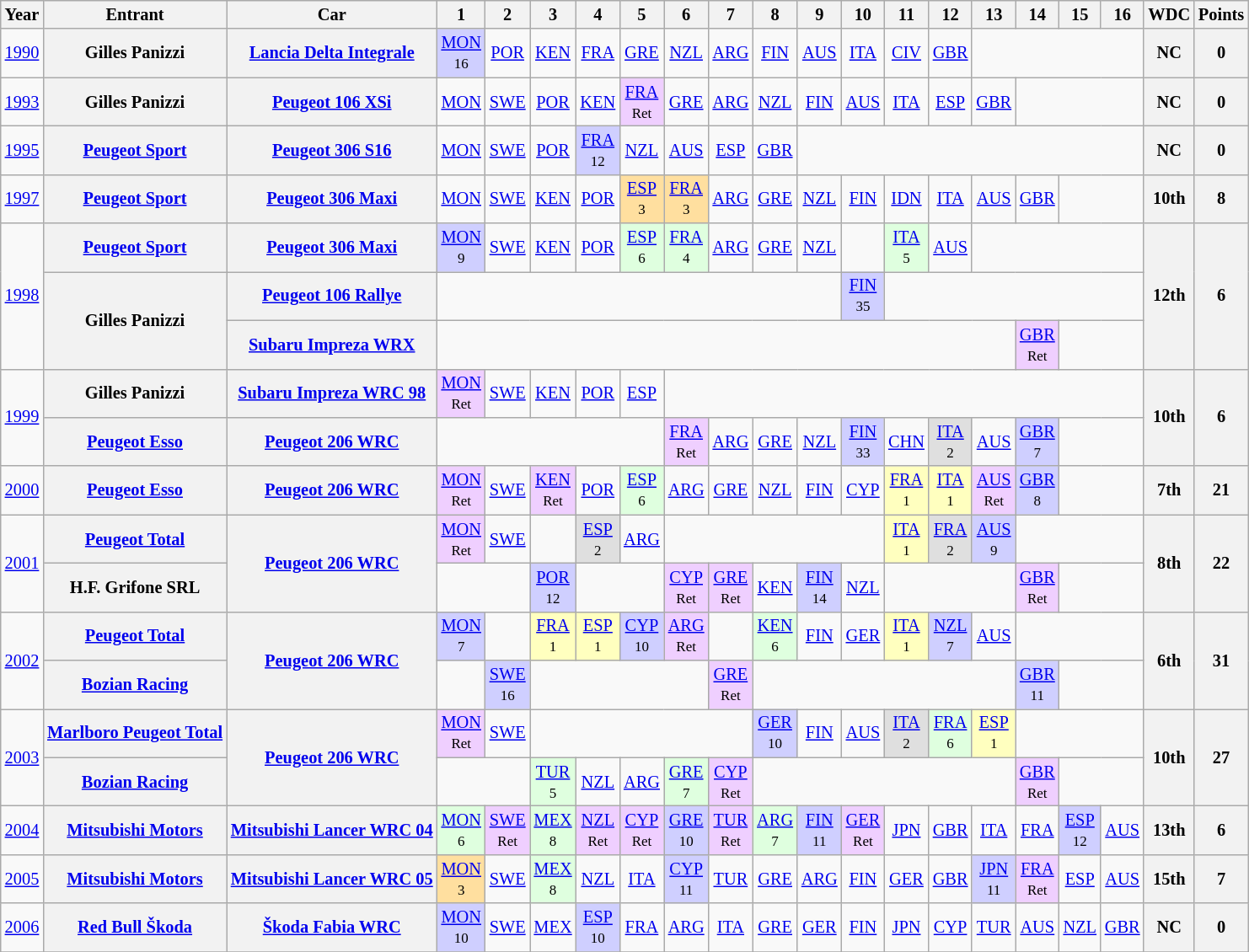<table class="wikitable" border="1" style="text-align:center; font-size:85%;">
<tr>
<th>Year</th>
<th>Entrant</th>
<th>Car</th>
<th>1</th>
<th>2</th>
<th>3</th>
<th>4</th>
<th>5</th>
<th>6</th>
<th>7</th>
<th>8</th>
<th>9</th>
<th>10</th>
<th>11</th>
<th>12</th>
<th>13</th>
<th>14</th>
<th>15</th>
<th>16</th>
<th>WDC</th>
<th>Points</th>
</tr>
<tr>
<td><a href='#'>1990</a></td>
<th nowrap>Gilles Panizzi</th>
<th nowrap><a href='#'>Lancia Delta Integrale</a></th>
<td style="background:#CFCFFF;"><a href='#'>MON</a><br><small>16</small></td>
<td><a href='#'>POR</a></td>
<td><a href='#'>KEN</a></td>
<td><a href='#'>FRA</a></td>
<td><a href='#'>GRE</a></td>
<td><a href='#'>NZL</a></td>
<td><a href='#'>ARG</a></td>
<td><a href='#'>FIN</a></td>
<td><a href='#'>AUS</a></td>
<td><a href='#'>ITA</a></td>
<td><a href='#'>CIV</a></td>
<td><a href='#'>GBR</a></td>
<td colspan=4></td>
<th>NC</th>
<th>0</th>
</tr>
<tr>
<td><a href='#'>1993</a></td>
<th nowrap>Gilles Panizzi</th>
<th nowrap><a href='#'>Peugeot 106 XSi</a></th>
<td><a href='#'>MON</a></td>
<td><a href='#'>SWE</a></td>
<td><a href='#'>POR</a></td>
<td><a href='#'>KEN</a></td>
<td style="background:#EFCFFF;"><a href='#'>FRA</a><br><small>Ret</small></td>
<td><a href='#'>GRE</a></td>
<td><a href='#'>ARG</a></td>
<td><a href='#'>NZL</a></td>
<td><a href='#'>FIN</a></td>
<td><a href='#'>AUS</a></td>
<td><a href='#'>ITA</a></td>
<td><a href='#'>ESP</a></td>
<td><a href='#'>GBR</a></td>
<td colspan=3></td>
<th>NC</th>
<th>0</th>
</tr>
<tr>
<td><a href='#'>1995</a></td>
<th nowrap><a href='#'>Peugeot Sport</a></th>
<th nowrap><a href='#'>Peugeot 306 S16</a></th>
<td><a href='#'>MON</a></td>
<td><a href='#'>SWE</a></td>
<td><a href='#'>POR</a></td>
<td style="background:#CFCFFF;"><a href='#'>FRA</a><br><small>12</small></td>
<td><a href='#'>NZL</a></td>
<td><a href='#'>AUS</a></td>
<td><a href='#'>ESP</a></td>
<td><a href='#'>GBR</a></td>
<td colspan=8></td>
<th>NC</th>
<th>0</th>
</tr>
<tr>
<td><a href='#'>1997</a></td>
<th nowrap><a href='#'>Peugeot Sport</a></th>
<th nowrap><a href='#'>Peugeot 306 Maxi</a></th>
<td><a href='#'>MON</a></td>
<td><a href='#'>SWE</a></td>
<td><a href='#'>KEN</a></td>
<td><a href='#'>POR</a></td>
<td style="background:#FFDF9F;"><a href='#'>ESP</a><br><small>3</small></td>
<td style="background:#FFDF9F;"><a href='#'>FRA</a><br><small>3</small></td>
<td><a href='#'>ARG</a></td>
<td><a href='#'>GRE</a></td>
<td><a href='#'>NZL</a></td>
<td><a href='#'>FIN</a></td>
<td><a href='#'>IDN</a></td>
<td><a href='#'>ITA</a></td>
<td><a href='#'>AUS</a></td>
<td><a href='#'>GBR</a></td>
<td colspan=2></td>
<th>10th</th>
<th>8</th>
</tr>
<tr>
<td rowspan=3><a href='#'>1998</a></td>
<th nowrap><a href='#'>Peugeot Sport</a></th>
<th nowrap><a href='#'>Peugeot 306 Maxi</a></th>
<td style="background:#CFCFFF;"><a href='#'>MON</a><br><small>9</small></td>
<td><a href='#'>SWE</a></td>
<td><a href='#'>KEN</a></td>
<td><a href='#'>POR</a></td>
<td style="background:#DFFFDF;"><a href='#'>ESP</a><br><small>6</small></td>
<td style="background:#DFFFDF;"><a href='#'>FRA</a><br><small>4</small></td>
<td><a href='#'>ARG</a></td>
<td><a href='#'>GRE</a></td>
<td><a href='#'>NZL</a></td>
<td></td>
<td style="background:#DFFFDF;"><a href='#'>ITA</a><br><small>5</small></td>
<td><a href='#'>AUS</a></td>
<td colspan=4></td>
<th rowspan=3>12th</th>
<th rowspan=3>6</th>
</tr>
<tr>
<th rowspan=2 nowrap>Gilles Panizzi</th>
<th nowrap><a href='#'>Peugeot 106 Rallye</a></th>
<td colspan=9></td>
<td style="background:#CFCFFF;"><a href='#'>FIN</a><br><small>35</small></td>
<td colspan=6></td>
</tr>
<tr>
<th nowrap><a href='#'>Subaru Impreza WRX</a></th>
<td colspan=13></td>
<td style="background:#EFCFFF;"><a href='#'>GBR</a><br><small>Ret</small></td>
<td colspan=2></td>
</tr>
<tr>
<td rowspan=2><a href='#'>1999</a></td>
<th nowrap>Gilles Panizzi</th>
<th nowrap><a href='#'>Subaru Impreza WRC 98</a></th>
<td style="background:#EFCFFF;"><a href='#'>MON</a><br><small>Ret</small></td>
<td><a href='#'>SWE</a></td>
<td><a href='#'>KEN</a></td>
<td><a href='#'>POR</a></td>
<td><a href='#'>ESP</a></td>
<td colspan=11></td>
<th rowspan=2>10th</th>
<th rowspan=2>6</th>
</tr>
<tr>
<th nowrap><a href='#'>Peugeot Esso</a></th>
<th nowrap><a href='#'>Peugeot 206 WRC</a></th>
<td colspan=5></td>
<td style="background:#EFCFFF;"><a href='#'>FRA</a><br><small>Ret</small></td>
<td><a href='#'>ARG</a></td>
<td><a href='#'>GRE</a></td>
<td><a href='#'>NZL</a></td>
<td style="background:#CFCFFF;"><a href='#'>FIN</a><br><small>33</small></td>
<td><a href='#'>CHN</a></td>
<td style="background:#DFDFDF;"><a href='#'>ITA</a><br><small>2</small></td>
<td><a href='#'>AUS</a></td>
<td style="background:#CFCFFF;"><a href='#'>GBR</a><br><small>7</small></td>
<td colspan=2></td>
</tr>
<tr>
<td><a href='#'>2000</a></td>
<th nowrap><a href='#'>Peugeot Esso</a></th>
<th nowrap><a href='#'>Peugeot 206 WRC</a></th>
<td style="background:#EFCFFF;"><a href='#'>MON</a><br><small>Ret</small></td>
<td><a href='#'>SWE</a></td>
<td style="background:#EFCFFF;"><a href='#'>KEN</a><br><small>Ret</small></td>
<td><a href='#'>POR</a></td>
<td style="background:#DFFFDF;"><a href='#'>ESP</a><br><small>6</small></td>
<td><a href='#'>ARG</a></td>
<td><a href='#'>GRE</a></td>
<td><a href='#'>NZL</a></td>
<td><a href='#'>FIN</a></td>
<td><a href='#'>CYP</a></td>
<td style="background:#FFFFBF;"><a href='#'>FRA</a><br><small>1</small></td>
<td style="background:#FFFFBF;"><a href='#'>ITA</a><br><small>1</small></td>
<td style="background:#EFCFFF;"><a href='#'>AUS</a><br><small>Ret</small></td>
<td style="background:#CFCFFF;"><a href='#'>GBR</a><br><small>8</small></td>
<td colspan=2></td>
<th>7th</th>
<th>21</th>
</tr>
<tr>
<td rowspan=2><a href='#'>2001</a></td>
<th nowrap><a href='#'>Peugeot Total</a></th>
<th rowspan=2 nowrap><a href='#'>Peugeot 206 WRC</a></th>
<td style="background:#EFCFFF;"><a href='#'>MON</a><br><small>Ret</small></td>
<td><a href='#'>SWE</a></td>
<td></td>
<td style="background:#DFDFDF;"><a href='#'>ESP</a><br><small>2</small></td>
<td><a href='#'>ARG</a></td>
<td colspan=5></td>
<td style="background:#FFFFBF;"><a href='#'>ITA</a><br><small>1</small></td>
<td style="background:#DFDFDF;"><a href='#'>FRA</a><br><small>2</small></td>
<td style="background:#CFCFFF;"><a href='#'>AUS</a><br><small>9</small></td>
<td colspan=3></td>
<th rowspan=2>8th</th>
<th rowspan=2>22</th>
</tr>
<tr>
<th nowrap>H.F. Grifone SRL</th>
<td colspan=2></td>
<td style="background:#CFCFFF;"><a href='#'>POR</a><br><small>12</small></td>
<td colspan=2></td>
<td style="background:#EFCFFF;"><a href='#'>CYP</a><br><small>Ret</small></td>
<td style="background:#EFCFFF;"><a href='#'>GRE</a><br><small>Ret</small></td>
<td><a href='#'>KEN</a></td>
<td style="background:#CFCFFF;"><a href='#'>FIN</a><br><small>14</small></td>
<td><a href='#'>NZL</a></td>
<td colspan=3></td>
<td style="background:#EFCFFF;"><a href='#'>GBR</a><br><small>Ret</small></td>
<td colspan=2></td>
</tr>
<tr>
<td rowspan=2><a href='#'>2002</a></td>
<th nowrap><a href='#'>Peugeot Total</a></th>
<th rowspan=2 nowrap><a href='#'>Peugeot 206 WRC</a></th>
<td style="background:#CFCFFF;"><a href='#'>MON</a><br><small>7</small></td>
<td></td>
<td style="background:#FFFFBF;"><a href='#'>FRA</a><br><small>1</small></td>
<td style="background:#FFFFBF;"><a href='#'>ESP</a><br><small>1</small></td>
<td style="background:#CFCFFF;"><a href='#'>CYP</a><br><small>10</small></td>
<td style="background:#EFCFFF;"><a href='#'>ARG</a><br><small>Ret</small></td>
<td></td>
<td style="background:#DFFFDF;"><a href='#'>KEN</a><br><small>6</small></td>
<td><a href='#'>FIN</a></td>
<td><a href='#'>GER</a></td>
<td style="background:#FFFFBF;"><a href='#'>ITA</a><br><small>1</small></td>
<td style="background:#CFCFFF;"><a href='#'>NZL</a><br><small>7</small></td>
<td><a href='#'>AUS</a></td>
<td colspan=3></td>
<th rowspan=2>6th</th>
<th rowspan=2>31</th>
</tr>
<tr>
<th nowrap><a href='#'>Bozian Racing</a></th>
<td></td>
<td style="background:#CFCFFF;"><a href='#'>SWE</a><br><small>16</small></td>
<td colspan=4></td>
<td style="background:#EFCFFF;"><a href='#'>GRE</a><br><small>Ret</small></td>
<td colspan=6></td>
<td style="background:#CFCFFF;"><a href='#'>GBR</a><br><small>11</small></td>
<td colspan=2></td>
</tr>
<tr>
<td rowspan=2><a href='#'>2003</a></td>
<th nowrap><a href='#'>Marlboro Peugeot Total</a></th>
<th rowspan=2 nowrap><a href='#'>Peugeot 206 WRC</a></th>
<td style="background:#EFCFFF;"><a href='#'>MON</a><br><small>Ret</small></td>
<td><a href='#'>SWE</a></td>
<td colspan=5></td>
<td style="background:#CFCFFF;"><a href='#'>GER</a><br><small>10</small></td>
<td><a href='#'>FIN</a></td>
<td><a href='#'>AUS</a></td>
<td style="background:#DFDFDF;"><a href='#'>ITA</a><br><small>2</small></td>
<td style="background:#DFFFDF;"><a href='#'>FRA</a><br><small>6</small></td>
<td style="background:#FFFFBF;"><a href='#'>ESP</a><br><small>1</small></td>
<td colspan=3></td>
<th rowspan=2>10th</th>
<th rowspan=2>27</th>
</tr>
<tr>
<th nowrap><a href='#'>Bozian Racing</a></th>
<td colspan=2></td>
<td style="background:#DFFFDF;"><a href='#'>TUR</a><br><small>5</small></td>
<td><a href='#'>NZL</a></td>
<td><a href='#'>ARG</a></td>
<td style="background:#DFFFDF;"><a href='#'>GRE</a><br><small>7</small></td>
<td style="background:#EFCFFF;"><a href='#'>CYP</a><br><small>Ret</small></td>
<td colspan=6></td>
<td style="background:#EFCFFF;"><a href='#'>GBR</a><br><small>Ret</small></td>
<td colspan=2></td>
</tr>
<tr>
<td><a href='#'>2004</a></td>
<th nowrap><a href='#'>Mitsubishi Motors</a></th>
<th nowrap><a href='#'>Mitsubishi Lancer WRC 04</a></th>
<td style="background:#DFFFDF;"><a href='#'>MON</a><br><small>6</small></td>
<td style="background:#EFCFFF;"><a href='#'>SWE</a><br><small>Ret</small></td>
<td style="background:#DFFFDF;"><a href='#'>MEX</a><br><small>8</small></td>
<td style="background:#EFCFFF;"><a href='#'>NZL</a><br><small>Ret</small></td>
<td style="background:#EFCFFF;"><a href='#'>CYP</a><br><small>Ret</small></td>
<td style="background:#CFCFFF;"><a href='#'>GRE</a><br><small>10</small></td>
<td style="background:#EFCFFF;"><a href='#'>TUR</a><br><small>Ret</small></td>
<td style="background:#DFFFDF;"><a href='#'>ARG</a><br><small>7</small></td>
<td style="background:#CFCFFF;"><a href='#'>FIN</a><br><small>11</small></td>
<td style="background:#EFCFFF;"><a href='#'>GER</a><br><small>Ret</small></td>
<td><a href='#'>JPN</a></td>
<td><a href='#'>GBR</a></td>
<td><a href='#'>ITA</a></td>
<td><a href='#'>FRA</a></td>
<td style="background:#CFCFFF;"><a href='#'>ESP</a><br><small>12</small></td>
<td><a href='#'>AUS</a></td>
<th>13th</th>
<th>6</th>
</tr>
<tr>
<td><a href='#'>2005</a></td>
<th nowrap><a href='#'>Mitsubishi Motors</a></th>
<th nowrap><a href='#'>Mitsubishi Lancer WRC 05</a></th>
<td style="background:#FFDF9F;"><a href='#'>MON</a><br><small>3</small></td>
<td><a href='#'>SWE</a></td>
<td style="background:#DFFFDF;"><a href='#'>MEX</a><br><small>8</small></td>
<td><a href='#'>NZL</a></td>
<td><a href='#'>ITA</a></td>
<td style="background:#CFCFFF;"><a href='#'>CYP</a><br><small>11</small></td>
<td><a href='#'>TUR</a></td>
<td><a href='#'>GRE</a></td>
<td><a href='#'>ARG</a></td>
<td><a href='#'>FIN</a></td>
<td><a href='#'>GER</a></td>
<td><a href='#'>GBR</a></td>
<td style="background:#CFCFFF;"><a href='#'>JPN</a><br><small>11</small></td>
<td style="background:#EFCFFF;"><a href='#'>FRA</a><br><small>Ret</small></td>
<td><a href='#'>ESP</a></td>
<td><a href='#'>AUS</a></td>
<th>15th</th>
<th>7</th>
</tr>
<tr>
<td><a href='#'>2006</a></td>
<th nowrap><a href='#'>Red Bull Škoda</a></th>
<th nowrap><a href='#'>Škoda Fabia WRC</a></th>
<td style="background:#CFCFFF;"><a href='#'>MON</a><br><small>10</small></td>
<td><a href='#'>SWE</a></td>
<td><a href='#'>MEX</a></td>
<td style="background:#CFCFFF;"><a href='#'>ESP</a><br><small>10</small></td>
<td><a href='#'>FRA</a></td>
<td><a href='#'>ARG</a></td>
<td><a href='#'>ITA</a></td>
<td><a href='#'>GRE</a></td>
<td><a href='#'>GER</a></td>
<td><a href='#'>FIN</a></td>
<td><a href='#'>JPN</a></td>
<td><a href='#'>CYP</a></td>
<td><a href='#'>TUR</a></td>
<td><a href='#'>AUS</a></td>
<td><a href='#'>NZL</a></td>
<td><a href='#'>GBR</a></td>
<th>NC</th>
<th>0</th>
</tr>
<tr>
</tr>
</table>
